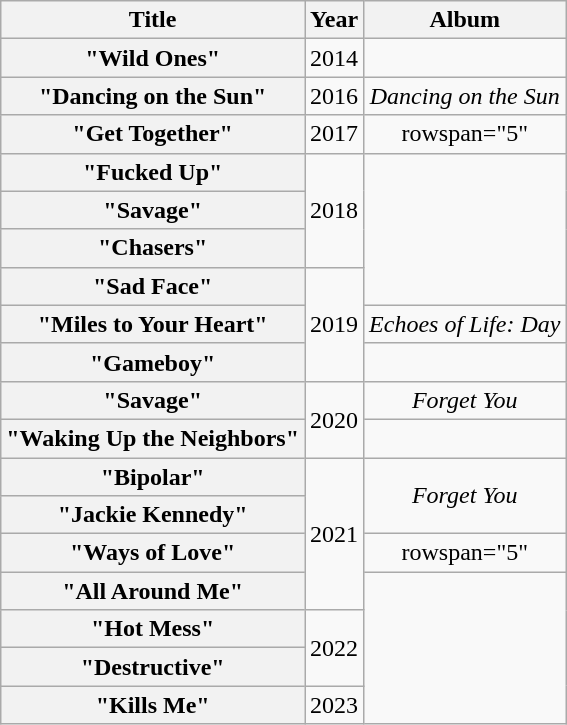<table class="wikitable plainrowheaders" style="text-align:center;">
<tr>
<th scope="col">Title</th>
<th scope="col">Year</th>
<th scope="col">Album</th>
</tr>
<tr>
<th scope="row">"Wild Ones"</th>
<td>2014</td>
<td></td>
</tr>
<tr>
<th scope="row">"Dancing on the Sun"</th>
<td>2016</td>
<td><em>Dancing on the Sun</em></td>
</tr>
<tr>
<th scope="row">"Get Together"</th>
<td>2017</td>
<td>rowspan="5"</td>
</tr>
<tr>
<th scope="row">"Fucked Up"</th>
<td rowspan="3">2018</td>
</tr>
<tr>
<th scope="row">"Savage"</th>
</tr>
<tr>
<th scope="row">"Chasers"</th>
</tr>
<tr>
<th scope="row">"Sad Face"<br></th>
<td rowspan="3">2019</td>
</tr>
<tr>
<th scope="row">"Miles to Your Heart" <br></th>
<td><em>Echoes of Life: Day</em></td>
</tr>
<tr>
<th scope="row">"Gameboy"</th>
<td></td>
</tr>
<tr>
<th scope="row">"Savage" </th>
<td rowspan="2">2020</td>
<td><em>Forget You</em></td>
</tr>
<tr>
<th scope="row">"Waking Up the Neighbors"</th>
<td></td>
</tr>
<tr>
<th scope="row">"Bipolar"</th>
<td rowspan="4">2021</td>
<td rowspan="2"><em>Forget You</em></td>
</tr>
<tr>
<th scope="row">"Jackie Kennedy"</th>
</tr>
<tr>
<th scope="row">"Ways of Love"</th>
<td>rowspan="5" </td>
</tr>
<tr>
<th scope="row">"All Around Me" </th>
</tr>
<tr>
<th scope="row">"Hot Mess" </th>
<td rowspan="2">2022</td>
</tr>
<tr>
<th scope="row">"Destructive"</th>
</tr>
<tr>
<th scope="row">"Kills Me"</th>
<td>2023</td>
</tr>
</table>
